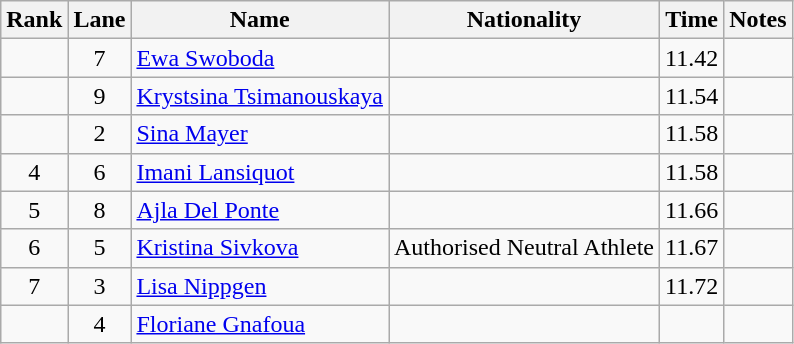<table class="wikitable sortable" style="text-align:center">
<tr>
<th>Rank</th>
<th>Lane</th>
<th>Name</th>
<th>Nationality</th>
<th>Time</th>
<th>Notes</th>
</tr>
<tr>
<td></td>
<td>7</td>
<td align=left><a href='#'>Ewa Swoboda</a></td>
<td align=left></td>
<td>11.42</td>
<td></td>
</tr>
<tr>
<td></td>
<td>9</td>
<td align=left><a href='#'>Krystsina Tsimanouskaya</a></td>
<td align=left></td>
<td>11.54</td>
<td></td>
</tr>
<tr>
<td></td>
<td>2</td>
<td align=left><a href='#'>Sina Mayer</a></td>
<td align=left></td>
<td>11.58</td>
<td></td>
</tr>
<tr>
<td>4</td>
<td>6</td>
<td align=left><a href='#'>Imani Lansiquot</a></td>
<td align=left></td>
<td>11.58</td>
<td></td>
</tr>
<tr>
<td>5</td>
<td>8</td>
<td align=left><a href='#'>Ajla Del Ponte</a></td>
<td align=left></td>
<td>11.66</td>
<td></td>
</tr>
<tr>
<td>6</td>
<td>5</td>
<td align=left><a href='#'>Kristina Sivkova</a></td>
<td align=left>Authorised Neutral Athlete</td>
<td>11.67</td>
<td></td>
</tr>
<tr>
<td>7</td>
<td>3</td>
<td align=left><a href='#'>Lisa Nippgen</a></td>
<td align=left></td>
<td>11.72</td>
<td></td>
</tr>
<tr>
<td></td>
<td>4</td>
<td align=left><a href='#'>Floriane Gnafoua</a></td>
<td align=left></td>
<td></td>
<td></td>
</tr>
</table>
